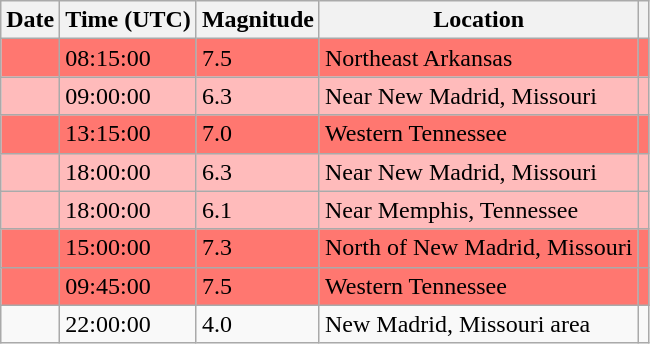<table class="wikitable sortable">
<tr>
<th scope="col">Date</th>
<th scope="col">Time (UTC)</th>
<th scope="col">Magnitude </th>
<th scope="col" class="unsortable">Location</th>
<th scope="col" class="unsortable"></th>
</tr>
<tr bgcolor="ff77777">
<td></td>
<td>08:15:00</td>
<td>7.5</td>
<td>Northeast Arkansas</td>
<td></td>
</tr>
<tr bgcolor="ffbbbb">
<td></td>
<td>09:00:00</td>
<td>6.3</td>
<td>Near New Madrid, Missouri</td>
<td></td>
</tr>
<tr bgcolor="ff77777">
<td></td>
<td>13:15:00</td>
<td>7.0</td>
<td>Western Tennessee</td>
<td></td>
</tr>
<tr bgcolor="ffbbbb">
<td></td>
<td>18:00:00</td>
<td>6.3</td>
<td>Near New Madrid, Missouri</td>
<td></td>
</tr>
<tr bgcolor="ffbbbb">
<td></td>
<td>18:00:00</td>
<td>6.1</td>
<td>Near Memphis, Tennessee</td>
<td></td>
</tr>
<tr bgcolor="ff77777">
<td></td>
<td>15:00:00</td>
<td>7.3</td>
<td>North of New Madrid, Missouri</td>
<td></td>
</tr>
<tr bgcolor="ff77777">
<td></td>
<td>09:45:00</td>
<td>7.5</td>
<td>Western Tennessee</td>
<td></td>
</tr>
<tr>
<td></td>
<td>22:00:00</td>
<td>4.0</td>
<td>New Madrid, Missouri area</td>
<td></td>
</tr>
</table>
